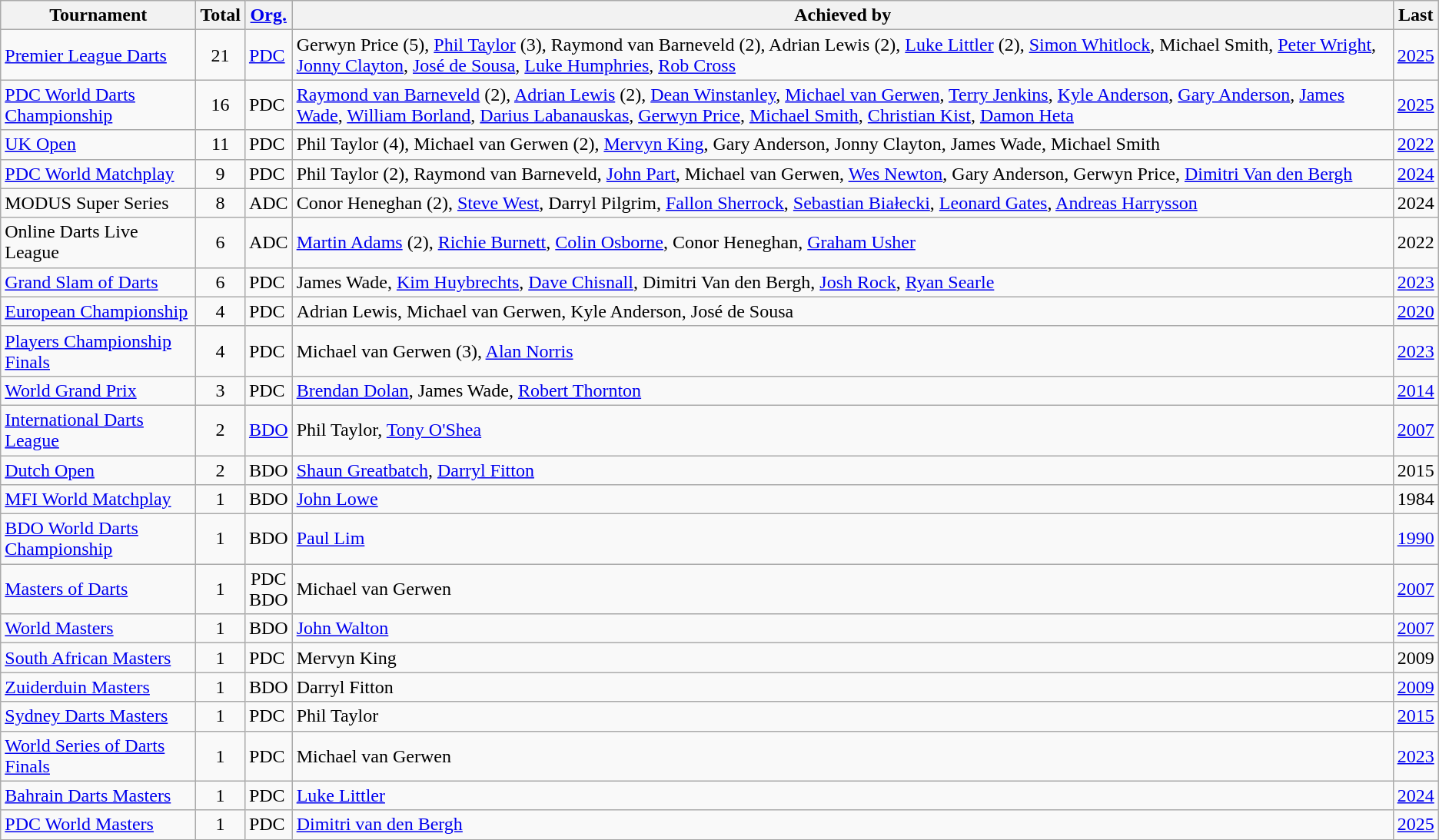<table class="wikitable">
<tr>
<th>Tournament</th>
<th>Total</th>
<th><a href='#'>Org.</a></th>
<th>Achieved by</th>
<th>Last</th>
</tr>
<tr>
<td><a href='#'>Premier League Darts</a></td>
<td style="text-align:center;">21</td>
<td><a href='#'>PDC</a></td>
<td>Gerwyn Price (5), <a href='#'>Phil Taylor</a> (3), Raymond van Barneveld (2), Adrian Lewis (2), <a href='#'>Luke Littler</a> (2), <a href='#'>Simon Whitlock</a>, Michael Smith, <a href='#'>Peter Wright</a>, <a href='#'>Jonny Clayton</a>, <a href='#'>José de Sousa</a>, <a href='#'>Luke Humphries</a>, <a href='#'>Rob Cross</a></td>
<td><a href='#'>2025</a></td>
</tr>
<tr>
<td><a href='#'>PDC World Darts Championship</a></td>
<td style="text-align:center;">16</td>
<td>PDC</td>
<td><a href='#'>Raymond van Barneveld</a> (2), <a href='#'>Adrian Lewis</a> (2), <a href='#'>Dean Winstanley</a>, <a href='#'>Michael van Gerwen</a>, <a href='#'>Terry Jenkins</a>, <a href='#'>Kyle Anderson</a>, <a href='#'>Gary Anderson</a>, <a href='#'>James Wade</a>, <a href='#'>William Borland</a>, <a href='#'>Darius Labanauskas</a>, <a href='#'>Gerwyn Price</a>, <a href='#'>Michael Smith</a>, <a href='#'>Christian Kist</a>, <a href='#'>Damon Heta</a></td>
<td><a href='#'>2025</a></td>
</tr>
<tr>
<td><a href='#'>UK Open</a></td>
<td style="text-align:center;">11</td>
<td>PDC</td>
<td>Phil Taylor (4), Michael van Gerwen (2), <a href='#'>Mervyn King</a>, Gary Anderson, Jonny Clayton, James Wade, Michael Smith</td>
<td><a href='#'>2022</a></td>
</tr>
<tr>
<td><a href='#'>PDC World Matchplay</a></td>
<td style="text-align:center;">9</td>
<td>PDC</td>
<td>Phil Taylor (2), Raymond van Barneveld, <a href='#'>John Part</a>, Michael van Gerwen, <a href='#'>Wes Newton</a>, Gary Anderson, Gerwyn Price, <a href='#'>Dimitri Van den Bergh</a></td>
<td><a href='#'>2024</a></td>
</tr>
<tr>
<td>MODUS Super Series</td>
<td style="text-align:center;">8</td>
<td>ADC</td>
<td>Conor Heneghan (2), <a href='#'>Steve West</a>, Darryl Pilgrim, <a href='#'>Fallon Sherrock</a>, <a href='#'>Sebastian Białecki</a>, <a href='#'>Leonard Gates</a>, <a href='#'>Andreas Harrysson</a></td>
<td>2024</td>
</tr>
<tr>
<td>Online Darts Live League</td>
<td style="text-align:center;">6</td>
<td>ADC</td>
<td><a href='#'>Martin Adams</a> (2), <a href='#'>Richie Burnett</a>, <a href='#'>Colin Osborne</a>, Conor Heneghan, <a href='#'>Graham Usher</a></td>
<td>2022</td>
</tr>
<tr>
<td><a href='#'>Grand Slam of Darts</a></td>
<td style="text-align:center;">6</td>
<td>PDC</td>
<td>James Wade, <a href='#'>Kim Huybrechts</a>, <a href='#'>Dave Chisnall</a>, Dimitri Van den Bergh, <a href='#'>Josh Rock</a>, <a href='#'>Ryan Searle</a></td>
<td><a href='#'>2023</a></td>
</tr>
<tr>
<td><a href='#'>European Championship</a></td>
<td style="text-align:center;">4</td>
<td>PDC</td>
<td>Adrian Lewis, Michael van Gerwen, Kyle Anderson, José de Sousa</td>
<td><a href='#'>2020</a></td>
</tr>
<tr>
<td><a href='#'>Players Championship Finals</a></td>
<td style="text-align:center;">4</td>
<td>PDC</td>
<td>Michael van Gerwen (3), <a href='#'>Alan Norris</a></td>
<td><a href='#'>2023</a></td>
</tr>
<tr>
<td><a href='#'>World Grand Prix</a></td>
<td style="text-align:center;">3</td>
<td>PDC</td>
<td><a href='#'>Brendan Dolan</a>, James Wade, <a href='#'>Robert Thornton</a></td>
<td><a href='#'>2014</a></td>
</tr>
<tr>
<td><a href='#'>International Darts League</a></td>
<td style="text-align:center;">2</td>
<td><a href='#'>BDO</a></td>
<td>Phil Taylor, <a href='#'>Tony O'Shea</a></td>
<td><a href='#'>2007</a></td>
</tr>
<tr>
<td><a href='#'>Dutch Open</a></td>
<td style="text-align:center;">2</td>
<td>BDO</td>
<td><a href='#'>Shaun Greatbatch</a>, <a href='#'>Darryl Fitton</a></td>
<td>2015</td>
</tr>
<tr>
<td><a href='#'>MFI World Matchplay</a></td>
<td style="text-align:center;">1</td>
<td>BDO</td>
<td><a href='#'>John Lowe</a></td>
<td>1984</td>
</tr>
<tr>
<td><a href='#'>BDO World Darts Championship</a></td>
<td style="text-align:center;">1</td>
<td>BDO</td>
<td><a href='#'>Paul Lim</a></td>
<td><a href='#'>1990</a></td>
</tr>
<tr>
<td><a href='#'>Masters of Darts</a></td>
<td style="text-align:center;">1</td>
<td style="text-align:center;">PDC <br> BDO</td>
<td>Michael van Gerwen</td>
<td><a href='#'>2007</a></td>
</tr>
<tr>
<td><a href='#'>World Masters</a></td>
<td style="text-align:center;">1</td>
<td>BDO</td>
<td><a href='#'>John Walton</a></td>
<td><a href='#'>2007</a></td>
</tr>
<tr>
<td><a href='#'>South African Masters</a></td>
<td style="text-align:center;">1</td>
<td>PDC</td>
<td>Mervyn King</td>
<td>2009</td>
</tr>
<tr>
<td><a href='#'>Zuiderduin Masters</a></td>
<td style="text-align:center;">1</td>
<td>BDO</td>
<td>Darryl Fitton</td>
<td><a href='#'>2009</a></td>
</tr>
<tr>
<td><a href='#'>Sydney Darts Masters</a></td>
<td style="text-align:center;">1</td>
<td>PDC</td>
<td>Phil Taylor</td>
<td><a href='#'>2015</a></td>
</tr>
<tr>
<td><a href='#'>World Series of Darts Finals</a></td>
<td style="text-align:center;">1</td>
<td>PDC</td>
<td>Michael van Gerwen</td>
<td><a href='#'>2023</a></td>
</tr>
<tr>
<td><a href='#'>Bahrain Darts Masters</a></td>
<td style="text-align:center;">1</td>
<td>PDC</td>
<td><a href='#'>Luke Littler</a></td>
<td><a href='#'>2024</a></td>
</tr>
<tr>
<td><a href='#'>PDC World Masters</a></td>
<td style="text-align:center;">1</td>
<td>PDC</td>
<td><a href='#'>Dimitri van den Bergh</a></td>
<td><a href='#'>2025</a></td>
</tr>
</table>
